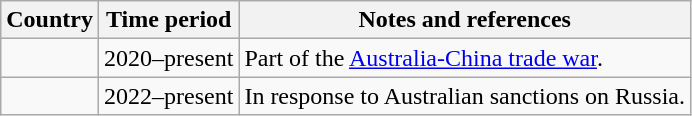<table class="wikitable sortable">
<tr>
<th>Country</th>
<th>Time period</th>
<th>Notes and references</th>
</tr>
<tr>
<td></td>
<td>2020–present</td>
<td>Part of the <a href='#'>Australia-China trade war</a>.</td>
</tr>
<tr>
<td></td>
<td>2022–present</td>
<td>In response to Australian sanctions on Russia.</td>
</tr>
</table>
